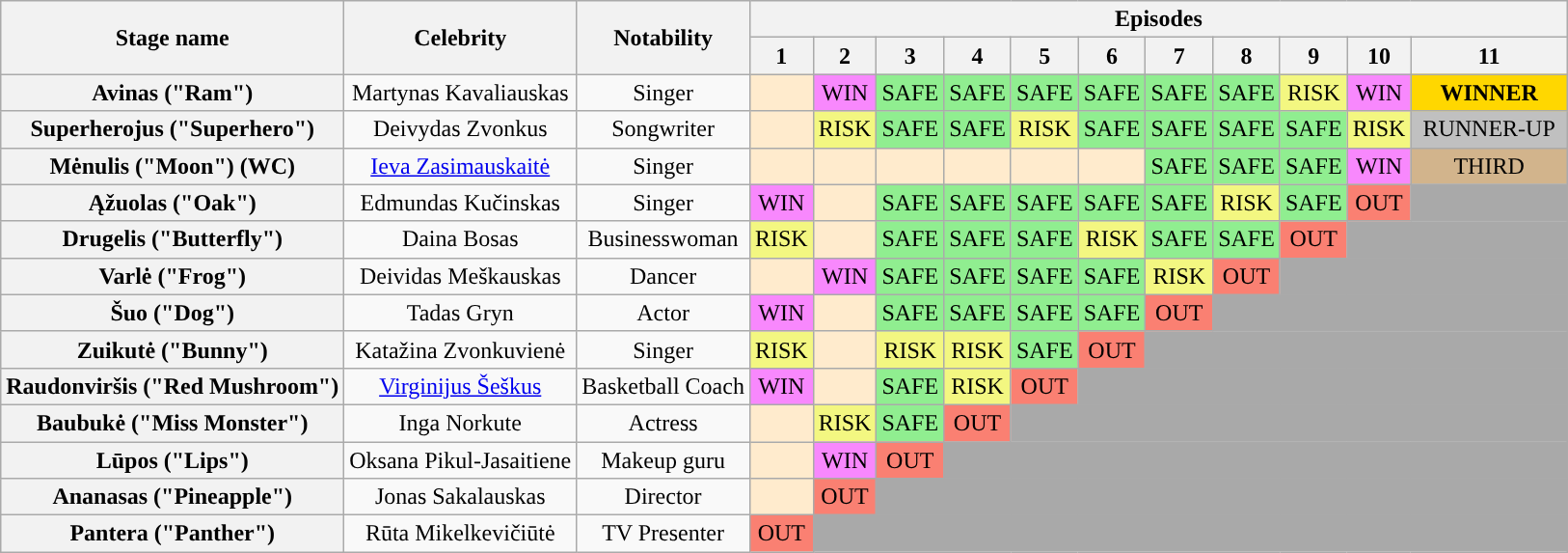<table class="wikitable" style="text-align:center; ">
<tr>
<th rowspan="2">Stage name</th>
<th rowspan="2">Celebrity</th>
<th rowspan="2">Notability</th>
<th colspan="11">Episodes</th>
</tr>
<tr>
<th rowspan="1">1</th>
<th rowspan="1">2</th>
<th rowspan="1">3</th>
<th rowspan="1">4</th>
<th rowspan="1">5</th>
<th rowspan="1">6</th>
<th rowspan="1">7</th>
<th rowspan="1">8</th>
<th rowspan="1">9</th>
<th rowspan="1">10</th>
<th rowspan="1">11</th>
</tr>
<tr>
<th>Avinas ("Ram")</th>
<td>Martynas Kavaliauskas</td>
<td>Singer</td>
<td bgcolor="#FFEBCD"></td>
<td bgcolor=#F888FD>WIN</td>
<td bgcolor="lightgreen">SAFE</td>
<td bgcolor="lightgreen">SAFE</td>
<td bgcolor="lightgreen">SAFE</td>
<td bgcolor="lightgreen">SAFE</td>
<td bgcolor="lightgreen">SAFE</td>
<td bgcolor="lightgreen">SAFE</td>
<td bgcolor="#F3F781">RISK</td>
<td bgcolor=#F888FD>WIN</td>
<td bgcolor=gold><strong>WINNER</strong></td>
</tr>
<tr>
<th>Superherojus ("Superhero")</th>
<td>Deivydas Zvonkus</td>
<td>Songwriter</td>
<td bgcolor="#FFEBCD"></td>
<td bgcolor="#F3F781">RISK</td>
<td bgcolor="lightgreen">SAFE</td>
<td bgcolor="lightgreen">SAFE</td>
<td bgcolor="#F3F781">RISK</td>
<td bgcolor="lightgreen">SAFE</td>
<td bgcolor="lightgreen">SAFE</td>
<td bgcolor="lightgreen">SAFE</td>
<td bgcolor="lightgreen">SAFE</td>
<td bgcolor="#F3F781">RISK</td>
<td bgcolor=silver>RUNNER-UP</td>
</tr>
<tr>
<th>Mėnulis ("Moon") (WC)</th>
<td><a href='#'>Ieva Zasimauskaitė</a></td>
<td>Singer</td>
<td bgcolor="#FFEBCD"></td>
<td bgcolor="#FFEBCD"></td>
<td bgcolor="#FFEBCD"></td>
<td bgcolor="#FFEBCD"></td>
<td bgcolor="#FFEBCD"></td>
<td bgcolor="#FFEBCD"></td>
<td bgcolor="lightgreen">SAFE</td>
<td bgcolor="lightgreen">SAFE</td>
<td bgcolor="lightgreen">SAFE</td>
<td bgcolor=#F888FD>WIN</td>
<td style="width:10%; background:tan;">THIRD</td>
</tr>
<tr>
<th>Ąžuolas ("Oak")</th>
<td>Edmundas Kučinskas</td>
<td>Singer</td>
<td bgcolor=#F888FD>WIN</td>
<td bgcolor="#FFEBCD"></td>
<td bgcolor="lightgreen">SAFE</td>
<td bgcolor="lightgreen">SAFE</td>
<td bgcolor="lightgreen">SAFE</td>
<td bgcolor="lightgreen">SAFE</td>
<td bgcolor="lightgreen">SAFE</td>
<td bgcolor="#F3F781">RISK</td>
<td bgcolor="lightgreen">SAFE</td>
<td bgcolor="salmon">OUT</td>
<td colspan="1" bgcolor=darkgrey></td>
</tr>
<tr>
<th>Drugelis ("Butterfly")</th>
<td>Daina Bosas</td>
<td>Businesswoman</td>
<td bgcolor="#F3F781">RISK</td>
<td bgcolor="#FFEBCD"></td>
<td bgcolor="lightgreen">SAFE</td>
<td bgcolor="lightgreen">SAFE</td>
<td bgcolor="lightgreen">SAFE</td>
<td bgcolor="#F3F781">RISK</td>
<td bgcolor="lightgreen">SAFE</td>
<td bgcolor="lightgreen">SAFE</td>
<td bgcolor="salmon">OUT</td>
<td colspan="2" bgcolor=darkgrey></td>
</tr>
<tr>
<th>Varlė ("Frog")</th>
<td>Deividas Meškauskas</td>
<td>Dancer</td>
<td bgcolor="#FFEBCD"></td>
<td bgcolor=#F888FD>WIN</td>
<td bgcolor="lightgreen">SAFE</td>
<td bgcolor="lightgreen">SAFE</td>
<td bgcolor="lightgreen">SAFE</td>
<td bgcolor="lightgreen">SAFE</td>
<td bgcolor="#F3F781">RISK</td>
<td bgcolor="salmon">OUT</td>
<td colspan="3" bgcolor=darkgrey></td>
</tr>
<tr>
<th>Šuo ("Dog")</th>
<td>Tadas Gryn</td>
<td>Actor</td>
<td bgcolor=#F888FD>WIN</td>
<td bgcolor="#FFEBCD"></td>
<td bgcolor="lightgreen">SAFE</td>
<td bgcolor="lightgreen">SAFE</td>
<td bgcolor="lightgreen">SAFE</td>
<td bgcolor="lightgreen">SAFE</td>
<td bgcolor="salmon">OUT</td>
<td colspan="5" bgcolor=darkgrey></td>
</tr>
<tr>
<th>Zuikutė ("Bunny")</th>
<td>Katažina Zvonkuvienė</td>
<td>Singer</td>
<td bgcolor="#F3F781">RISK</td>
<td bgcolor="#FFEBCD"></td>
<td bgcolor="#F3F781">RISK</td>
<td bgcolor="#F3F781">RISK</td>
<td bgcolor="lightgreen">SAFE</td>
<td bgcolor="salmon">OUT</td>
<td colspan="5" bgcolor=darkgrey></td>
</tr>
<tr>
<th>Raudonviršis ("Red Mushroom")</th>
<td><a href='#'>Virginijus Šeškus</a></td>
<td>Basketball Coach</td>
<td bgcolor=#F888FD>WIN</td>
<td bgcolor="#FFEBCD"></td>
<td bgcolor="lightgreen">SAFE</td>
<td bgcolor="#F3F781">RISK</td>
<td bgcolor="salmon">OUT</td>
<td colspan="6" bgcolor=darkgrey></td>
</tr>
<tr>
<th>Baubukė ("Miss Monster")</th>
<td>Inga Norkute</td>
<td>Actress</td>
<td bgcolor="#FFEBCD"></td>
<td bgcolor="#F3F781">RISK</td>
<td bgcolor="lightgreen">SAFE</td>
<td bgcolor="salmon">OUT</td>
<td colspan="7" bgcolor=darkgrey></td>
</tr>
<tr>
<th>Lūpos ("Lips")</th>
<td>Oksana Pikul-Jasaitiene</td>
<td>Makeup guru</td>
<td bgcolor="#FFEBCD"></td>
<td bgcolor=#F888FD>WIN</td>
<td bgcolor="salmon">OUT</td>
<td colspan="8" bgcolor=darkgrey></td>
</tr>
<tr>
<th>Ananasas ("Pineapple")</th>
<td>Jonas Sakalauskas</td>
<td>Director</td>
<td bgcolor="#FFEBCD"></td>
<td bgcolor="salmon">OUT</td>
<td colspan="9" bgcolor=darkgrey></td>
</tr>
<tr>
<th>Pantera ("Panther")</th>
<td>Rūta Mikelkevičiūtė</td>
<td>TV Presenter</td>
<td bgcolor=salmon>OUT</td>
<td colspan="10" bgcolor=darkgrey></td>
</tr>
</table>
